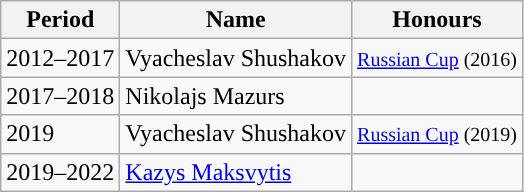<table class="wikitable">
<tr>
<th>Period</th>
<th>Name</th>
<th>Honours</th>
</tr>
<tr>
<td>2012–2017</td>
<td> Vyacheslav Shushakov</td>
<td><small><a href='#'>Russian Cup</a> (2016)</small></td>
</tr>
<tr>
<td>2017–2018</td>
<td> Nikolajs Mazurs</td>
<td></td>
</tr>
<tr>
<td>2019</td>
<td> Vyacheslav Shushakov</td>
<td><small><a href='#'>Russian Cup</a> (2019)</small></td>
</tr>
<tr>
<td>2019–2022</td>
<td> <a href='#'>Kazys Maksvytis</a></td>
<td></td>
</tr>
</table>
